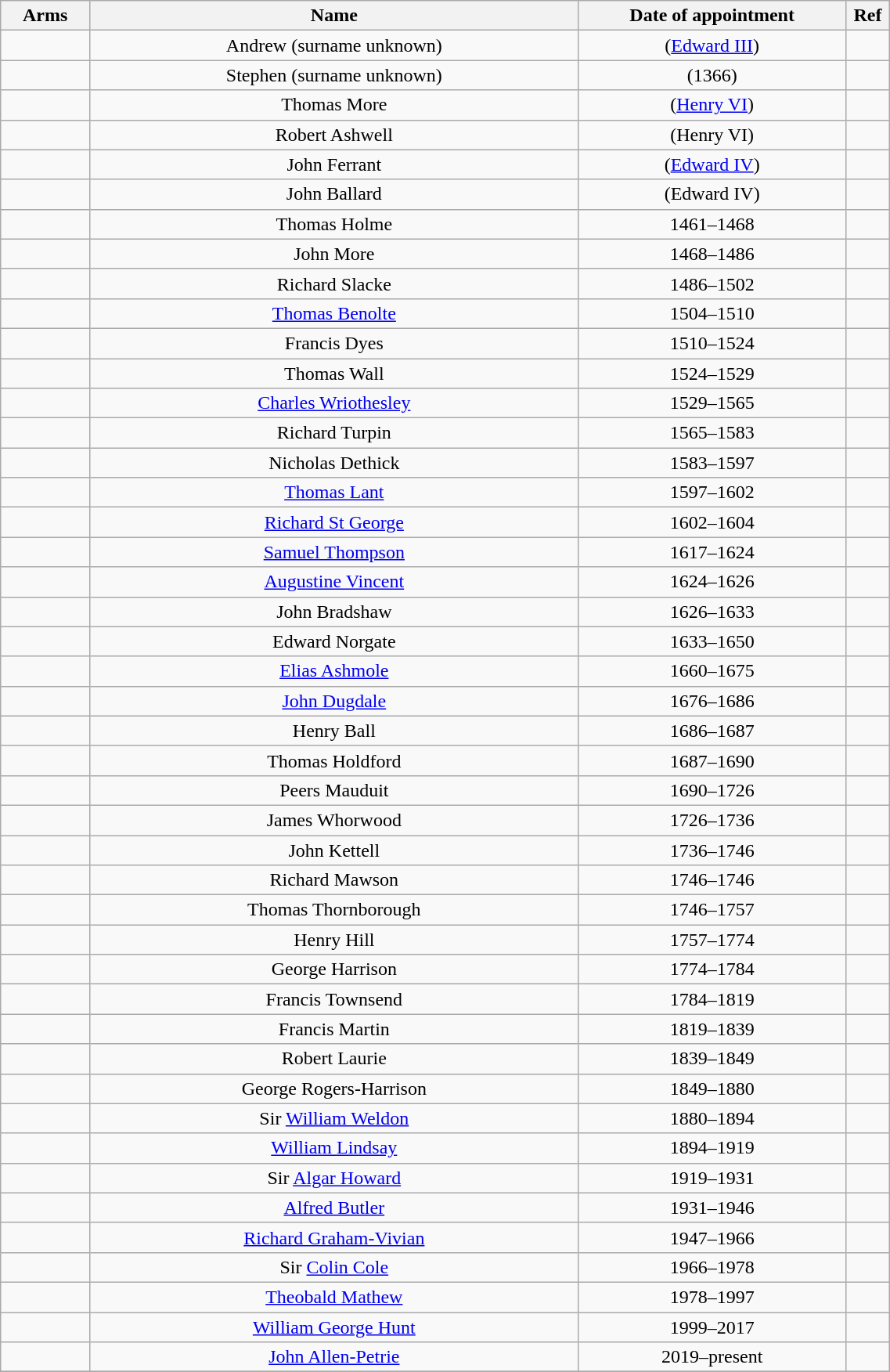<table class="wikitable" style="text-align:center; width:60%">
<tr>
<th>Arms</th>
<th style="width:55%">Name</th>
<th style="width:30%">Date of appointment</th>
<th style="width:5%">Ref</th>
</tr>
<tr>
<td></td>
<td>Andrew (surname unknown)</td>
<td>(<a href='#'>Edward III</a>)</td>
<td></td>
</tr>
<tr>
<td></td>
<td>Stephen (surname unknown)</td>
<td>(1366)</td>
<td></td>
</tr>
<tr>
<td></td>
<td>Thomas More</td>
<td>(<a href='#'>Henry VI</a>)</td>
<td></td>
</tr>
<tr>
<td></td>
<td>Robert Ashwell</td>
<td>(Henry VI)</td>
<td></td>
</tr>
<tr>
<td></td>
<td>John Ferrant</td>
<td>(<a href='#'>Edward IV</a>)</td>
<td></td>
</tr>
<tr>
<td></td>
<td>John Ballard</td>
<td>(Edward IV)</td>
<td></td>
</tr>
<tr>
<td></td>
<td>Thomas Holme</td>
<td>1461–1468</td>
<td></td>
</tr>
<tr>
<td></td>
<td>John More</td>
<td>1468–1486</td>
<td></td>
</tr>
<tr>
<td></td>
<td>Richard Slacke</td>
<td>1486–1502</td>
<td></td>
</tr>
<tr>
<td></td>
<td><a href='#'>Thomas Benolte</a></td>
<td>1504–1510</td>
<td></td>
</tr>
<tr>
<td></td>
<td>Francis Dyes</td>
<td>1510–1524</td>
<td></td>
</tr>
<tr>
<td></td>
<td>Thomas Wall</td>
<td>1524–1529</td>
<td></td>
</tr>
<tr>
<td></td>
<td><a href='#'>Charles Wriothesley</a></td>
<td>1529–1565</td>
<td></td>
</tr>
<tr>
<td></td>
<td>Richard Turpin</td>
<td>1565–1583</td>
<td></td>
</tr>
<tr>
<td></td>
<td>Nicholas Dethick</td>
<td>1583–1597</td>
<td></td>
</tr>
<tr>
<td></td>
<td><a href='#'>Thomas Lant</a></td>
<td>1597–1602</td>
<td></td>
</tr>
<tr>
<td></td>
<td><a href='#'>Richard St George</a></td>
<td>1602–1604</td>
<td></td>
</tr>
<tr>
<td></td>
<td><a href='#'>Samuel Thompson</a></td>
<td>1617–1624</td>
<td></td>
</tr>
<tr>
<td></td>
<td><a href='#'>Augustine Vincent</a></td>
<td>1624–1626</td>
<td></td>
</tr>
<tr>
<td></td>
<td>John Bradshaw</td>
<td>1626–1633</td>
<td></td>
</tr>
<tr>
<td></td>
<td>Edward Norgate</td>
<td>1633–1650</td>
<td></td>
</tr>
<tr>
<td></td>
<td><a href='#'>Elias Ashmole</a></td>
<td>1660–1675</td>
<td></td>
</tr>
<tr>
<td></td>
<td><a href='#'>John Dugdale</a></td>
<td>1676–1686</td>
<td></td>
</tr>
<tr>
<td></td>
<td>Henry Ball</td>
<td>1686–1687</td>
<td></td>
</tr>
<tr>
<td></td>
<td>Thomas Holdford</td>
<td>1687–1690</td>
<td></td>
</tr>
<tr>
<td></td>
<td>Peers Mauduit</td>
<td>1690–1726</td>
<td></td>
</tr>
<tr>
<td></td>
<td>James Whorwood</td>
<td>1726–1736</td>
<td></td>
</tr>
<tr>
<td></td>
<td>John Kettell</td>
<td>1736–1746</td>
<td></td>
</tr>
<tr>
<td></td>
<td>Richard Mawson</td>
<td>1746–1746</td>
<td></td>
</tr>
<tr>
<td></td>
<td>Thomas Thornborough</td>
<td>1746–1757</td>
<td></td>
</tr>
<tr>
<td></td>
<td>Henry Hill</td>
<td>1757–1774</td>
<td></td>
</tr>
<tr>
<td></td>
<td>George Harrison</td>
<td>1774–1784</td>
<td></td>
</tr>
<tr>
<td></td>
<td>Francis Townsend</td>
<td>1784–1819</td>
<td></td>
</tr>
<tr>
<td></td>
<td>Francis Martin</td>
<td>1819–1839</td>
<td></td>
</tr>
<tr>
<td></td>
<td>Robert Laurie</td>
<td>1839–1849</td>
<td></td>
</tr>
<tr>
<td></td>
<td>George Rogers-Harrison</td>
<td>1849–1880</td>
<td></td>
</tr>
<tr>
<td></td>
<td>Sir <a href='#'>William Weldon</a></td>
<td>1880–1894</td>
<td></td>
</tr>
<tr>
<td></td>
<td><a href='#'>William Lindsay</a></td>
<td>1894–1919</td>
<td></td>
</tr>
<tr>
<td></td>
<td>Sir <a href='#'>Algar Howard</a></td>
<td>1919–1931</td>
<td></td>
</tr>
<tr>
<td></td>
<td><a href='#'>Alfred Butler</a></td>
<td>1931–1946</td>
<td></td>
</tr>
<tr>
<td></td>
<td><a href='#'>Richard Graham-Vivian</a></td>
<td>1947–1966</td>
<td></td>
</tr>
<tr>
<td></td>
<td>Sir <a href='#'>Colin Cole</a></td>
<td>1966–1978</td>
<td></td>
</tr>
<tr>
<td></td>
<td><a href='#'>Theobald Mathew</a></td>
<td>1978–1997</td>
<td></td>
</tr>
<tr>
<td></td>
<td><a href='#'>William George Hunt</a></td>
<td>1999–2017</td>
<td></td>
</tr>
<tr>
<td></td>
<td><a href='#'>John Allen-Petrie</a></td>
<td>2019–present</td>
<td></td>
</tr>
<tr>
</tr>
</table>
